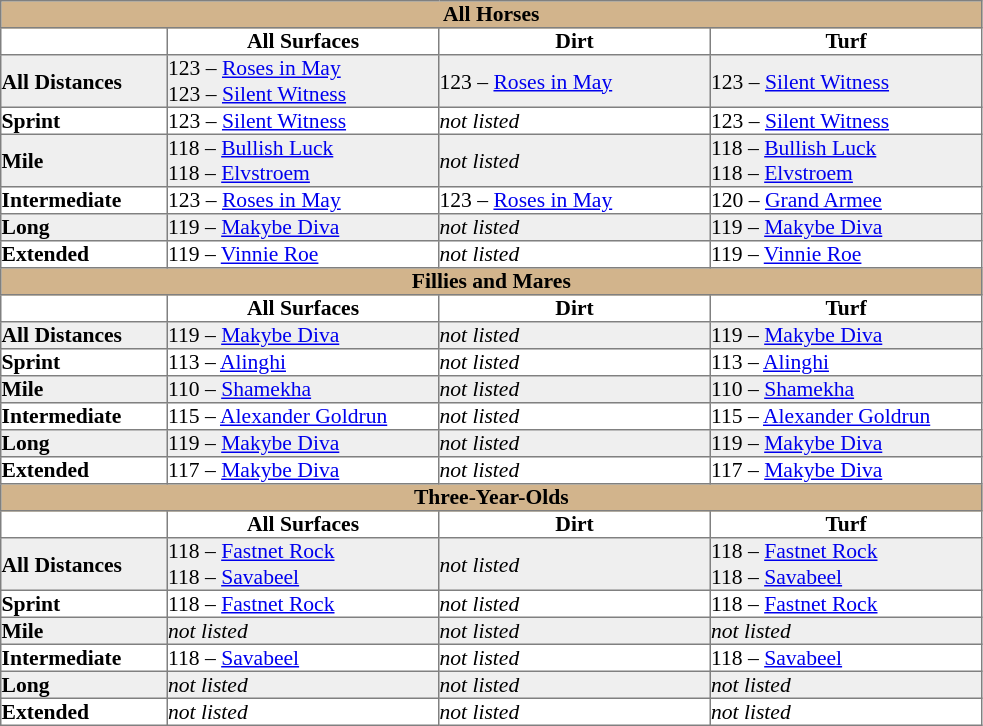<table border="1" cellpadding="0" style="border-collapse: collapse; font-size:90%">
<tr align="center">
<td bgcolor="#D2B48C" colspan="4"><strong>All Horses</strong></td>
</tr>
<tr>
<th width="110px"></th>
<th width="180px">All Surfaces</th>
<th width="180px">Dirt</th>
<th width="180px">Turf</th>
</tr>
<tr bgcolor="#EFEFEF">
<td><strong>All Distances</strong></td>
<td>123 – <a href='#'>Roses in May</a> <br> 123 – <a href='#'>Silent Witness</a></td>
<td>123 – <a href='#'>Roses in May</a></td>
<td>123 – <a href='#'>Silent Witness</a></td>
</tr>
<tr>
<td><strong>Sprint</strong></td>
<td>123 – <a href='#'>Silent Witness</a></td>
<td><em>not listed</em></td>
<td>123 – <a href='#'>Silent Witness</a></td>
</tr>
<tr bgcolor="#EFEFEF">
<td><strong>Mile</strong></td>
<td>118 – <a href='#'>Bullish Luck</a> <br> 118 – <a href='#'>Elvstroem</a></td>
<td><em>not listed</em></td>
<td>118 – <a href='#'>Bullish Luck</a> <br> 118 – <a href='#'>Elvstroem</a></td>
</tr>
<tr>
<td><strong>Intermediate</strong></td>
<td>123 – <a href='#'>Roses in May</a></td>
<td>123 – <a href='#'>Roses in May</a></td>
<td>120 – <a href='#'>Grand Armee</a></td>
</tr>
<tr bgcolor="#EFEFEF">
<td><strong>Long</strong></td>
<td>119 – <a href='#'>Makybe Diva</a></td>
<td><em>not listed</em></td>
<td>119 – <a href='#'>Makybe Diva</a></td>
</tr>
<tr>
<td><strong>Extended</strong></td>
<td>119 – <a href='#'>Vinnie Roe</a></td>
<td><em>not listed</em></td>
<td>119 – <a href='#'>Vinnie Roe</a></td>
</tr>
<tr align="center">
<td bgcolor="#D2B48C" colspan="4"><strong>Fillies and Mares</strong></td>
</tr>
<tr>
<th></th>
<th>All Surfaces</th>
<th>Dirt</th>
<th>Turf</th>
</tr>
<tr bgcolor="#EFEFEF">
<td><strong>All Distances</strong></td>
<td>119 – <a href='#'>Makybe Diva</a></td>
<td><em>not listed</em></td>
<td>119 – <a href='#'>Makybe Diva</a></td>
</tr>
<tr>
<td><strong>Sprint</strong></td>
<td>113 – <a href='#'>Alinghi</a></td>
<td><em>not listed</em></td>
<td>113 – <a href='#'>Alinghi</a></td>
</tr>
<tr bgcolor="#EFEFEF">
<td><strong>Mile</strong></td>
<td>110 – <a href='#'>Shamekha</a></td>
<td><em>not listed</em></td>
<td>110 – <a href='#'>Shamekha</a></td>
</tr>
<tr>
<td><strong>Intermediate</strong></td>
<td>115 – <a href='#'>Alexander Goldrun</a></td>
<td><em>not listed</em></td>
<td>115 – <a href='#'>Alexander Goldrun</a></td>
</tr>
<tr bgcolor="#EFEFEF">
<td><strong>Long</strong></td>
<td>119 – <a href='#'>Makybe Diva</a></td>
<td><em>not listed</em></td>
<td>119 – <a href='#'>Makybe Diva</a></td>
</tr>
<tr>
<td><strong>Extended</strong></td>
<td>117 – <a href='#'>Makybe Diva</a></td>
<td><em>not listed</em></td>
<td>117 – <a href='#'>Makybe Diva</a></td>
</tr>
<tr align="center">
<td bgcolor="#D2B48C" colspan="4"><strong>Three-Year-Olds</strong></td>
</tr>
<tr>
<th></th>
<th>All Surfaces</th>
<th>Dirt</th>
<th>Turf</th>
</tr>
<tr bgcolor="#EFEFEF">
<td><strong>All Distances</strong></td>
<td>118 – <a href='#'>Fastnet Rock</a> <br> 118 – <a href='#'>Savabeel</a></td>
<td><em>not listed</em></td>
<td>118 – <a href='#'>Fastnet Rock</a> <br> 118 – <a href='#'>Savabeel</a></td>
</tr>
<tr>
<td><strong>Sprint</strong></td>
<td>118 – <a href='#'>Fastnet Rock</a></td>
<td><em>not listed</em></td>
<td>118 – <a href='#'>Fastnet Rock</a></td>
</tr>
<tr bgcolor="#EFEFEF">
<td><strong>Mile</strong></td>
<td><em>not listed</em></td>
<td><em>not listed</em></td>
<td><em>not listed</em></td>
</tr>
<tr>
<td><strong>Intermediate</strong></td>
<td>118 – <a href='#'>Savabeel</a></td>
<td><em>not listed</em></td>
<td>118 – <a href='#'>Savabeel</a></td>
</tr>
<tr bgcolor="#EFEFEF">
<td><strong>Long</strong></td>
<td><em>not listed</em></td>
<td><em>not listed</em></td>
<td><em>not listed</em></td>
</tr>
<tr>
<td><strong>Extended</strong></td>
<td><em>not listed</em></td>
<td><em>not listed</em></td>
<td><em>not listed</em></td>
</tr>
</table>
